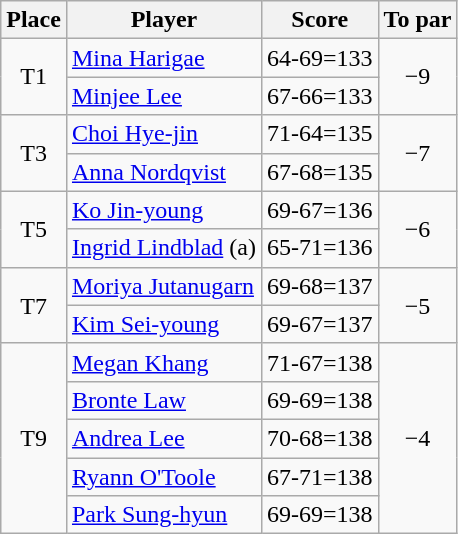<table class="wikitable">
<tr>
<th>Place</th>
<th>Player</th>
<th>Score</th>
<th>To par</th>
</tr>
<tr>
<td rowspan=2 align=center>T1</td>
<td> <a href='#'>Mina Harigae</a></td>
<td>64-69=133</td>
<td rowspan=2 align=center>−9</td>
</tr>
<tr>
<td> <a href='#'>Minjee Lee</a></td>
<td>67-66=133</td>
</tr>
<tr>
<td rowspan=2 align=center>T3</td>
<td> <a href='#'>Choi Hye-jin</a></td>
<td>71-64=135</td>
<td rowspan=2 align=center>−7</td>
</tr>
<tr>
<td> <a href='#'>Anna Nordqvist</a></td>
<td>67-68=135</td>
</tr>
<tr>
<td rowspan=2 align=center>T5</td>
<td> <a href='#'>Ko Jin-young</a></td>
<td>69-67=136</td>
<td rowspan=2 align=center>−6</td>
</tr>
<tr>
<td> <a href='#'>Ingrid Lindblad</a> (a)</td>
<td>65-71=136</td>
</tr>
<tr>
<td rowspan=2 align=center>T7</td>
<td> <a href='#'>Moriya Jutanugarn</a></td>
<td>69-68=137</td>
<td rowspan=2 align=center>−5</td>
</tr>
<tr>
<td> <a href='#'>Kim Sei-young</a></td>
<td>69-67=137</td>
</tr>
<tr>
<td rowspan=5 align=center>T9</td>
<td> <a href='#'>Megan Khang</a></td>
<td>71-67=138</td>
<td rowspan=5 align=center>−4</td>
</tr>
<tr>
<td> <a href='#'>Bronte Law</a></td>
<td>69-69=138</td>
</tr>
<tr>
<td> <a href='#'>Andrea Lee</a></td>
<td>70-68=138</td>
</tr>
<tr>
<td> <a href='#'>Ryann O'Toole</a></td>
<td>67-71=138</td>
</tr>
<tr>
<td> <a href='#'>Park Sung-hyun</a></td>
<td>69-69=138</td>
</tr>
</table>
